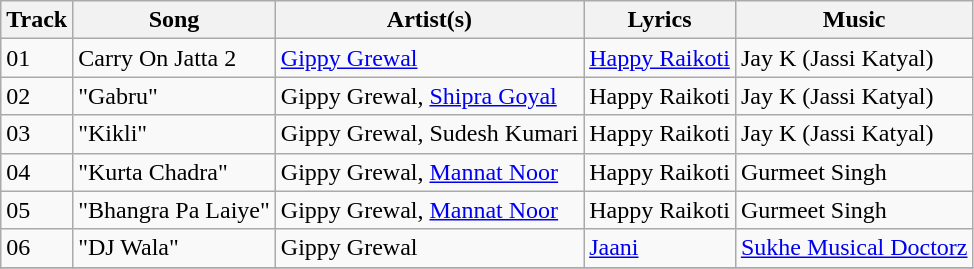<table class="wikitable">
<tr>
<th>Track</th>
<th>Song</th>
<th>Artist(s)</th>
<th>Lyrics</th>
<th>Music</th>
</tr>
<tr>
<td>01</td>
<td>Carry On Jatta 2</td>
<td><a href='#'>Gippy Grewal</a></td>
<td><a href='#'>Happy Raikoti</a></td>
<td>Jay K (Jassi Katyal)</td>
</tr>
<tr>
<td>02</td>
<td>"Gabru"</td>
<td>Gippy Grewal, <a href='#'>Shipra Goyal</a></td>
<td>Happy Raikoti</td>
<td>Jay K (Jassi Katyal)</td>
</tr>
<tr>
<td>03</td>
<td>"Kikli"</td>
<td>Gippy Grewal, Sudesh Kumari</td>
<td>Happy Raikoti</td>
<td>Jay K (Jassi Katyal)</td>
</tr>
<tr>
<td>04</td>
<td>"Kurta Chadra"</td>
<td>Gippy Grewal, <a href='#'>Mannat Noor</a></td>
<td>Happy Raikoti</td>
<td>Gurmeet Singh</td>
</tr>
<tr>
<td>05</td>
<td>"Bhangra Pa Laiye"</td>
<td>Gippy Grewal, <a href='#'>Mannat Noor</a></td>
<td>Happy Raikoti</td>
<td>Gurmeet Singh</td>
</tr>
<tr>
<td>06</td>
<td>"DJ Wala"</td>
<td>Gippy Grewal</td>
<td><a href='#'>Jaani</a></td>
<td><a href='#'>Sukhe Musical Doctorz</a></td>
</tr>
<tr>
</tr>
</table>
